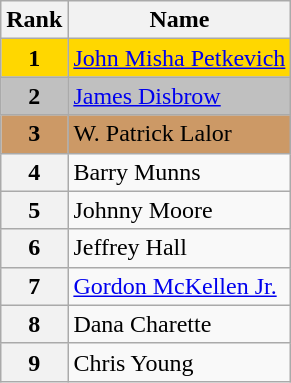<table class="wikitable">
<tr>
<th>Rank</th>
<th>Name</th>
</tr>
<tr bgcolor="gold">
<td align="center"><strong>1</strong></td>
<td><a href='#'>John Misha Petkevich</a></td>
</tr>
<tr bgcolor="silver">
<td align="center"><strong>2</strong></td>
<td><a href='#'>James Disbrow</a></td>
</tr>
<tr bgcolor="cc9966">
<td align="center"><strong>3</strong></td>
<td>W. Patrick Lalor</td>
</tr>
<tr>
<th>4</th>
<td>Barry Munns</td>
</tr>
<tr>
<th>5</th>
<td>Johnny Moore</td>
</tr>
<tr>
<th>6</th>
<td>Jeffrey Hall</td>
</tr>
<tr>
<th>7</th>
<td><a href='#'>Gordon McKellen Jr.</a></td>
</tr>
<tr>
<th>8</th>
<td>Dana Charette</td>
</tr>
<tr>
<th>9</th>
<td>Chris Young</td>
</tr>
</table>
